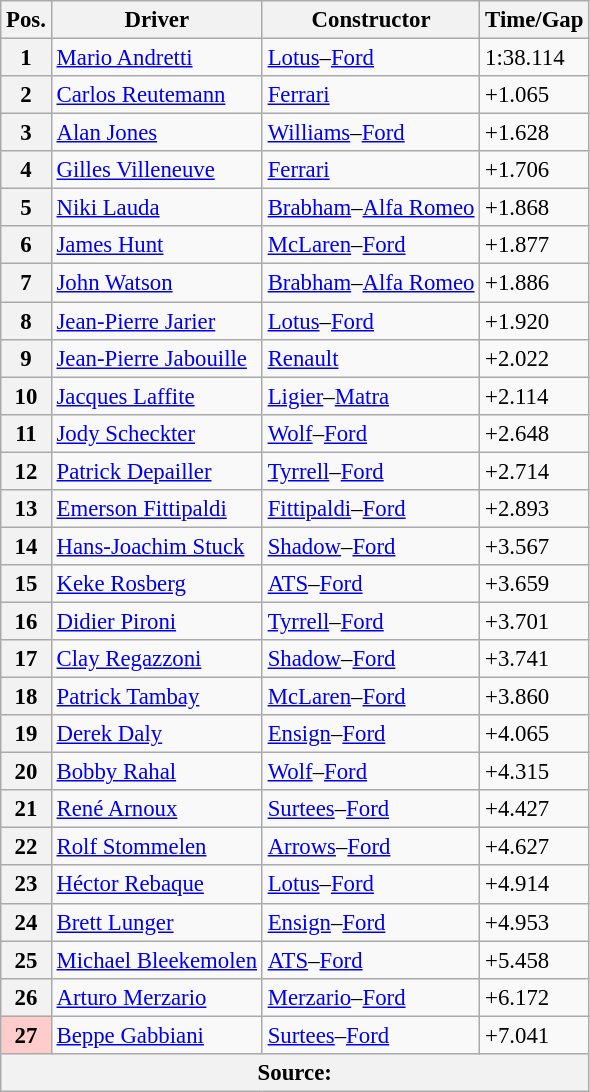<table class="wikitable sortable" style="font-size:95%;">
<tr>
<th>Pos.</th>
<th>Driver</th>
<th>Constructor</th>
<th>Time/Gap</th>
</tr>
<tr>
<th>1</th>
<td> <a href='#'>Mario Andretti</a></td>
<td><a href='#'>Lotus</a>–<a href='#'>Ford</a></td>
<td>1:38.114</td>
</tr>
<tr>
<th>2</th>
<td> <a href='#'>Carlos Reutemann</a></td>
<td><a href='#'>Ferrari</a></td>
<td>+1.065</td>
</tr>
<tr>
<th>3</th>
<td> <a href='#'>Alan Jones</a></td>
<td><a href='#'>Williams</a>–<a href='#'>Ford</a></td>
<td>+1.628</td>
</tr>
<tr>
<th>4</th>
<td> <a href='#'>Gilles Villeneuve</a></td>
<td><a href='#'>Ferrari</a></td>
<td>+1.706</td>
</tr>
<tr>
<th>5</th>
<td> <a href='#'>Niki Lauda</a></td>
<td><a href='#'>Brabham</a>–<a href='#'>Alfa Romeo</a></td>
<td>+1.868</td>
</tr>
<tr>
<th>6</th>
<td> <a href='#'>James Hunt</a></td>
<td><a href='#'>McLaren</a>–<a href='#'>Ford</a></td>
<td>+1.877</td>
</tr>
<tr>
<th>7</th>
<td> <a href='#'>John Watson</a></td>
<td><a href='#'>Brabham</a>–<a href='#'>Alfa Romeo</a></td>
<td>+1.886</td>
</tr>
<tr>
<th>8</th>
<td> <a href='#'>Jean-Pierre Jarier</a></td>
<td><a href='#'>Lotus</a>–<a href='#'>Ford</a></td>
<td>+1.920</td>
</tr>
<tr>
<th>9</th>
<td> <a href='#'>Jean-Pierre Jabouille</a></td>
<td><a href='#'>Renault</a></td>
<td>+2.022</td>
</tr>
<tr>
<th>10</th>
<td> <a href='#'>Jacques Laffite</a></td>
<td><a href='#'>Ligier</a>–<a href='#'>Matra</a></td>
<td>+2.114</td>
</tr>
<tr>
<th>11</th>
<td> <a href='#'>Jody Scheckter</a></td>
<td><a href='#'>Wolf</a>–<a href='#'>Ford</a></td>
<td>+2.648</td>
</tr>
<tr>
<th>12</th>
<td> <a href='#'>Patrick Depailler</a></td>
<td><a href='#'>Tyrrell</a>–<a href='#'>Ford</a></td>
<td>+2.714</td>
</tr>
<tr>
<th>13</th>
<td> <a href='#'>Emerson Fittipaldi</a></td>
<td><a href='#'>Fittipaldi</a>–<a href='#'>Ford</a></td>
<td>+2.893</td>
</tr>
<tr>
<th>14</th>
<td> <a href='#'>Hans-Joachim Stuck</a></td>
<td><a href='#'>Shadow</a>–<a href='#'>Ford</a></td>
<td>+3.567</td>
</tr>
<tr>
<th>15</th>
<td> <a href='#'>Keke Rosberg</a></td>
<td><a href='#'>ATS</a>–<a href='#'>Ford</a></td>
<td>+3.659</td>
</tr>
<tr>
<th>16</th>
<td> <a href='#'>Didier Pironi</a></td>
<td><a href='#'>Tyrrell</a>–<a href='#'>Ford</a></td>
<td>+3.701</td>
</tr>
<tr>
<th>17</th>
<td> <a href='#'>Clay Regazzoni</a></td>
<td><a href='#'>Shadow</a>–<a href='#'>Ford</a></td>
<td>+3.741</td>
</tr>
<tr>
<th>18</th>
<td> <a href='#'>Patrick Tambay</a></td>
<td><a href='#'>McLaren</a>–<a href='#'>Ford</a></td>
<td>+3.860</td>
</tr>
<tr>
<th>19</th>
<td> <a href='#'>Derek Daly</a></td>
<td><a href='#'>Ensign</a>–<a href='#'>Ford</a></td>
<td>+4.065</td>
</tr>
<tr>
<th>20</th>
<td> <a href='#'>Bobby Rahal</a></td>
<td><a href='#'>Wolf</a>–<a href='#'>Ford</a></td>
<td>+4.315</td>
</tr>
<tr>
<th>21</th>
<td> <a href='#'>René Arnoux</a></td>
<td><a href='#'>Surtees</a>–<a href='#'>Ford</a></td>
<td>+4.427</td>
</tr>
<tr>
<th>22</th>
<td> <a href='#'>Rolf Stommelen</a></td>
<td><a href='#'>Arrows</a>–<a href='#'>Ford</a></td>
<td>+4.627</td>
</tr>
<tr>
<th>23</th>
<td> <a href='#'>Héctor Rebaque</a></td>
<td><a href='#'>Lotus</a>–<a href='#'>Ford</a></td>
<td>+4.914</td>
</tr>
<tr>
<th>24</th>
<td> <a href='#'>Brett Lunger</a></td>
<td><a href='#'>Ensign</a>–<a href='#'>Ford</a></td>
<td>+4.953</td>
</tr>
<tr>
<th>25</th>
<td> <a href='#'>Michael Bleekemolen</a></td>
<td><a href='#'>ATS</a>–<a href='#'>Ford</a></td>
<td>+5.458</td>
</tr>
<tr>
<th>26</th>
<td> <a href='#'>Arturo Merzario</a></td>
<td><a href='#'>Merzario</a>–<a href='#'>Ford</a></td>
<td>+6.172</td>
</tr>
<tr>
<th style="background:#ffcccc;">27</th>
<td> <a href='#'>Beppe Gabbiani</a></td>
<td><a href='#'>Surtees</a>–<a href='#'>Ford</a></td>
<td>+7.041</td>
</tr>
<tr>
<th colspan=4>Source:</th>
</tr>
</table>
